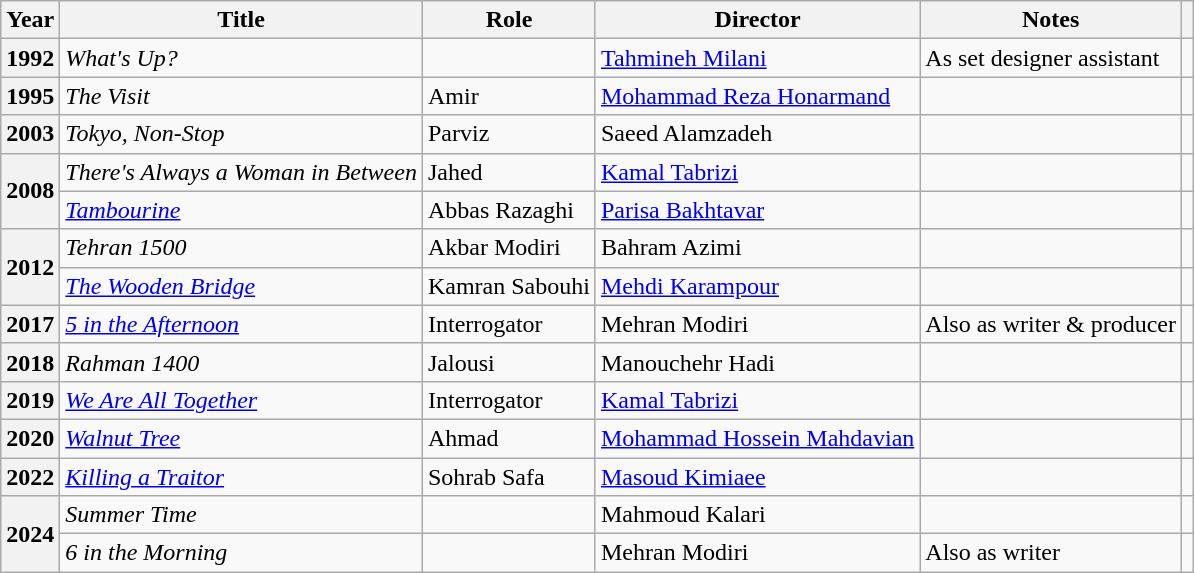<table class="wikitable plainrowheaders sortable" style="font-size:100%">
<tr>
<th scope="col">Year</th>
<th scope="col">Title</th>
<th scope="col">Role</th>
<th scope="col">Director</th>
<th scope="col">Notes</th>
<th class="unsortable" scope="col"></th>
</tr>
<tr>
<th scope="row">1992</th>
<td><em>What's Up?</em></td>
<td></td>
<td><a href='#'>Tahmineh Milani</a></td>
<td>As set designer assistant</td>
<td></td>
</tr>
<tr>
<th scope="row">1995</th>
<td><em>The Visit</em></td>
<td>Amir</td>
<td><a href='#'>Mohammad Reza Honarmand</a></td>
<td></td>
<td></td>
</tr>
<tr>
<th scope="row">2003</th>
<td><em>Tokyo, Non-Stop</em></td>
<td>Parviz</td>
<td>Saeed Alamzadeh</td>
<td></td>
<td></td>
</tr>
<tr>
<th scope="row" rowspan="2">2008</th>
<td><em>There's Always a Woman in Between</em></td>
<td>Jahed</td>
<td><a href='#'>Kamal Tabrizi</a></td>
<td></td>
<td></td>
</tr>
<tr>
<td><em><a href='#'>Tambourine</a></em></td>
<td>Abbas Razaghi</td>
<td><a href='#'>Parisa Bakhtavar</a></td>
<td></td>
<td></td>
</tr>
<tr>
<th scope="row" rowspan="2">2012</th>
<td><em>Tehran 1500</em></td>
<td>Akbar Modiri</td>
<td>Bahram Azimi</td>
<td></td>
<td></td>
</tr>
<tr>
<td><em><a href='#'>The Wooden Bridge</a></em></td>
<td>Kamran Sabouhi</td>
<td><a href='#'>Mehdi Karampour</a></td>
<td></td>
<td></td>
</tr>
<tr>
<th scope="row">2017</th>
<td><em><a href='#'>5 in the Afternoon</a></em></td>
<td>Interrogator</td>
<td>Mehran Modiri</td>
<td>Also as writer & producer</td>
<td></td>
</tr>
<tr>
<th scope="row">2018</th>
<td><em>Rahman 1400</em></td>
<td>Jalousi</td>
<td>Manouchehr Hadi</td>
<td></td>
<td></td>
</tr>
<tr>
<th scope="row">2019</th>
<td><em><a href='#'>We Are All Together</a></em></td>
<td>Interrogator</td>
<td><a href='#'>Kamal Tabrizi</a></td>
<td></td>
<td></td>
</tr>
<tr>
<th scope="row">2020</th>
<td><em><a href='#'>Walnut Tree</a></em></td>
<td>Ahmad</td>
<td><a href='#'>Mohammad Hossein Mahdavian</a></td>
<td></td>
<td></td>
</tr>
<tr>
<th scope="row">2022</th>
<td><em><a href='#'>Killing a Traitor</a></em></td>
<td>Sohrab Safa</td>
<td><a href='#'>Masoud Kimiaee</a></td>
<td></td>
<td></td>
</tr>
<tr>
<th rowspan="2" scope="row">2024</th>
<td><em>Summer Time</em></td>
<td></td>
<td>Mahmoud Kalari</td>
<td></td>
<td></td>
</tr>
<tr>
<td><em>6 in the Morning</em></td>
<td></td>
<td>Mehran Modiri</td>
<td>Also as writer</td>
<td></td>
</tr>
</table>
